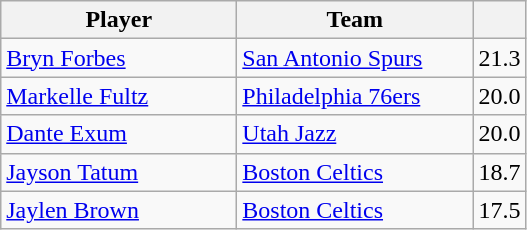<table class="wikitable" style="text-align:left">
<tr>
<th width="150px">Player</th>
<th width="150px">Team</th>
<th width="25px"></th>
</tr>
<tr>
<td><a href='#'>Bryn Forbes</a></td>
<td><a href='#'>San Antonio Spurs</a></td>
<td align="center">21.3</td>
</tr>
<tr>
<td><a href='#'>Markelle Fultz</a></td>
<td><a href='#'>Philadelphia 76ers</a></td>
<td align="center">20.0</td>
</tr>
<tr>
<td><a href='#'>Dante Exum</a></td>
<td><a href='#'>Utah Jazz</a></td>
<td align="center">20.0</td>
</tr>
<tr>
<td><a href='#'>Jayson Tatum</a></td>
<td><a href='#'>Boston Celtics</a></td>
<td align="center">18.7</td>
</tr>
<tr>
<td><a href='#'>Jaylen Brown</a></td>
<td><a href='#'>Boston Celtics</a></td>
<td align="center">17.5</td>
</tr>
</table>
